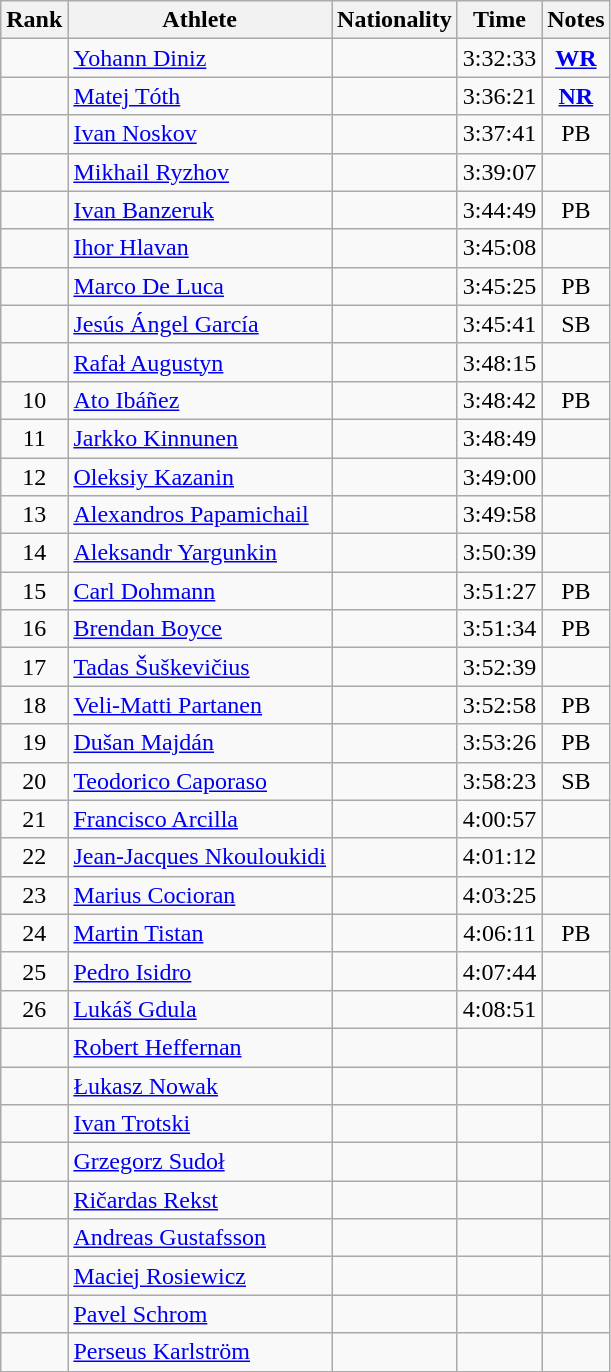<table class="wikitable sortable" style="text-align:center">
<tr>
<th>Rank</th>
<th>Athlete</th>
<th>Nationality</th>
<th>Time</th>
<th>Notes</th>
</tr>
<tr>
<td></td>
<td align="left"><a href='#'>Yohann Diniz</a></td>
<td align=left></td>
<td>3:32:33</td>
<td><strong><a href='#'>WR</a></strong></td>
</tr>
<tr>
<td></td>
<td align="left"><a href='#'>Matej Tóth</a></td>
<td align=left></td>
<td>3:36:21</td>
<td><strong><a href='#'>NR</a></strong></td>
</tr>
<tr>
<td></td>
<td align="left"><a href='#'>Ivan Noskov</a></td>
<td align=left></td>
<td>3:37:41</td>
<td>PB</td>
</tr>
<tr>
<td></td>
<td align="left"><a href='#'>Mikhail Ryzhov</a></td>
<td align=left></td>
<td>3:39:07</td>
<td></td>
</tr>
<tr>
<td></td>
<td align="left"><a href='#'>Ivan Banzeruk</a></td>
<td align=left></td>
<td>3:44:49</td>
<td>PB</td>
</tr>
<tr>
<td></td>
<td align="left"><a href='#'>Ihor Hlavan</a></td>
<td align=left></td>
<td>3:45:08</td>
<td></td>
</tr>
<tr>
<td></td>
<td align="left"><a href='#'>Marco De Luca</a></td>
<td align=left></td>
<td>3:45:25</td>
<td>PB</td>
</tr>
<tr>
<td></td>
<td align="left"><a href='#'>Jesús Ángel García</a></td>
<td align=left></td>
<td>3:45:41</td>
<td>SB</td>
</tr>
<tr>
<td></td>
<td align="left"><a href='#'>Rafał Augustyn</a></td>
<td align=left></td>
<td>3:48:15</td>
<td></td>
</tr>
<tr>
<td>10</td>
<td align="left"><a href='#'>Ato Ibáñez</a></td>
<td align=left></td>
<td>3:48:42</td>
<td>PB</td>
</tr>
<tr>
<td>11</td>
<td align="left"><a href='#'>Jarkko Kinnunen</a></td>
<td align=left></td>
<td>3:48:49</td>
<td></td>
</tr>
<tr>
<td>12</td>
<td align="left"><a href='#'>Oleksiy Kazanin</a></td>
<td align=left></td>
<td>3:49:00</td>
<td></td>
</tr>
<tr>
<td>13</td>
<td align="left"><a href='#'>Alexandros Papamichail</a></td>
<td align=left></td>
<td>3:49:58</td>
<td></td>
</tr>
<tr>
<td>14</td>
<td align="left"><a href='#'>Aleksandr Yargunkin</a></td>
<td align=left></td>
<td>3:50:39</td>
<td></td>
</tr>
<tr>
<td>15</td>
<td align="left"><a href='#'>Carl Dohmann</a></td>
<td align=left></td>
<td>3:51:27</td>
<td>PB</td>
</tr>
<tr>
<td>16</td>
<td align="left"><a href='#'>Brendan Boyce</a></td>
<td align=left></td>
<td>3:51:34</td>
<td>PB</td>
</tr>
<tr>
<td>17</td>
<td align="left"><a href='#'>Tadas Šuškevičius</a></td>
<td align=left></td>
<td>3:52:39</td>
<td></td>
</tr>
<tr>
<td>18</td>
<td align="left"><a href='#'>Veli-Matti Partanen</a></td>
<td align=left></td>
<td>3:52:58</td>
<td>PB</td>
</tr>
<tr>
<td>19</td>
<td align="left"><a href='#'>Dušan Majdán</a></td>
<td align=left></td>
<td>3:53:26</td>
<td>PB</td>
</tr>
<tr>
<td>20</td>
<td align="left"><a href='#'>Teodorico Caporaso</a></td>
<td align=left></td>
<td>3:58:23</td>
<td>SB</td>
</tr>
<tr>
<td>21</td>
<td align="left"><a href='#'>Francisco Arcilla</a></td>
<td align=left></td>
<td>4:00:57</td>
<td></td>
</tr>
<tr>
<td>22</td>
<td align="left"><a href='#'>Jean-Jacques Nkouloukidi</a></td>
<td align=left></td>
<td>4:01:12</td>
<td></td>
</tr>
<tr>
<td>23</td>
<td align="left"><a href='#'>Marius Cocioran</a></td>
<td align=left></td>
<td>4:03:25</td>
<td></td>
</tr>
<tr>
<td>24</td>
<td align="left"><a href='#'>Martin Tistan</a></td>
<td align=left></td>
<td>4:06:11</td>
<td>PB</td>
</tr>
<tr>
<td>25</td>
<td align="left"><a href='#'>Pedro Isidro</a></td>
<td align=left></td>
<td>4:07:44</td>
<td></td>
</tr>
<tr>
<td>26</td>
<td align="left"><a href='#'>Lukáš Gdula</a></td>
<td align=left></td>
<td>4:08:51</td>
<td></td>
</tr>
<tr>
<td></td>
<td align="left"><a href='#'>Robert Heffernan</a></td>
<td align=left></td>
<td></td>
<td></td>
</tr>
<tr>
<td></td>
<td align="left"><a href='#'>Łukasz Nowak</a></td>
<td align=left></td>
<td></td>
<td></td>
</tr>
<tr>
<td></td>
<td align="left"><a href='#'>Ivan Trotski</a></td>
<td align=left></td>
<td></td>
<td></td>
</tr>
<tr>
<td></td>
<td align="left"><a href='#'>Grzegorz Sudoł</a></td>
<td align=left></td>
<td></td>
<td></td>
</tr>
<tr>
<td></td>
<td align="left"><a href='#'>Ričardas Rekst</a></td>
<td align=left></td>
<td></td>
<td></td>
</tr>
<tr>
<td></td>
<td align="left"><a href='#'>Andreas Gustafsson</a></td>
<td align=left></td>
<td></td>
<td></td>
</tr>
<tr>
<td></td>
<td align="left"><a href='#'>Maciej Rosiewicz</a></td>
<td align=left></td>
<td></td>
<td></td>
</tr>
<tr>
<td></td>
<td align="left"><a href='#'>Pavel Schrom</a></td>
<td align=left></td>
<td></td>
<td></td>
</tr>
<tr>
<td></td>
<td align="left"><a href='#'>Perseus Karlström</a></td>
<td align=left></td>
<td></td>
<td></td>
</tr>
</table>
